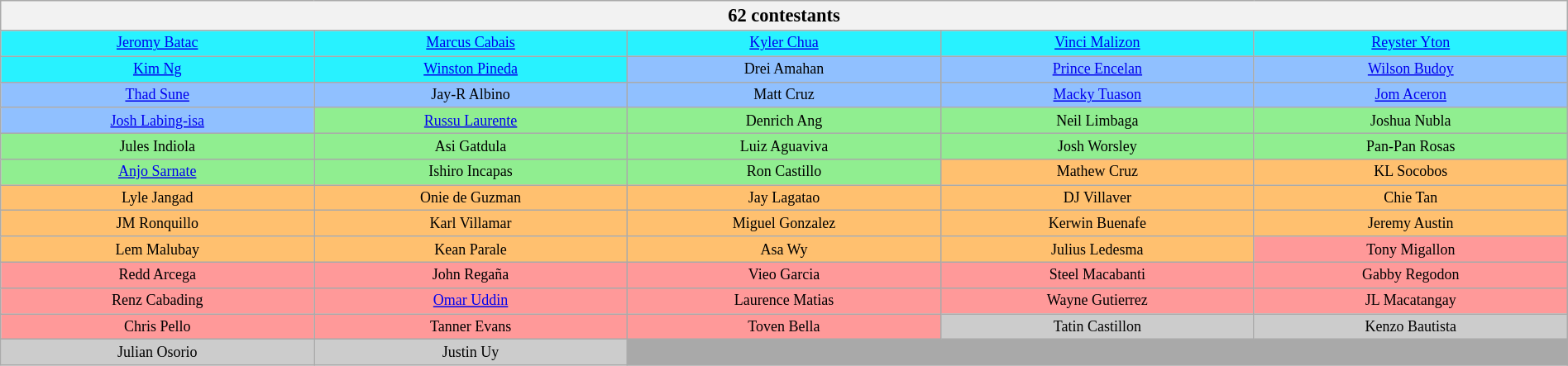<table class="wikitable" style="text-align:center; width:100%; font-size: 75%;">
<tr>
<th colspan="5" scope="col" style="width:100%; font-size: 125%;">62 contestants</th>
</tr>
<tr>
<td style="background:#28F2FF;" width="10%"><a href='#'>Jeromy Batac</a></td>
<td style="background:#28F2FF;" width="10%"><a href='#'>Marcus Cabais</a></td>
<td style="background:#28F2FF;" width="10%"><a href='#'>Kyler Chua</a></td>
<td style="background:#28F2FF;" width="10%"><a href='#'>Vinci Malizon</a></td>
<td style="background:#28F2FF;" width="10%"><a href='#'>Reyster Yton</a></td>
</tr>
<tr>
<td style="background:#28F2FF;" width="10%"><a href='#'>Kim Ng</a></td>
<td style="background:#28F2FF;" width="10%"><a href='#'>Winston Pineda</a></td>
<td style="background:#90C0FF;" width="10%">Drei Amahan</td>
<td style="background:#90C0FF;" width="10%"><a href='#'>Prince Encelan</a></td>
<td style="background:#90C0FF;" width="10%"><a href='#'>Wilson Budoy</a></td>
</tr>
<tr>
<td style="background:#90C0FF;" width="10%"><a href='#'>Thad Sune</a></td>
<td style="background:#90C0FF;" width="10%">Jay-R Albino</td>
<td style="background:#90C0FF;" width="10%">Matt Cruz</td>
<td style="background:#90C0FF;" width="10%"><a href='#'>Macky Tuason</a></td>
<td style="background:#90C0FF;" width="10%"><a href='#'>Jom Aceron</a></td>
</tr>
<tr>
<td style="background:#90C0FF;" width="10%"><a href='#'>Josh Labing-isa</a></td>
<td style="background:#90EE90;" width="10%"><a href='#'>Russu Laurente</a></td>
<td style="background:#90EE90;" width="10%">Denrich Ang</td>
<td style="background:#90EE90;" width="10%">Neil Limbaga</td>
<td style="background:#90EE90;" width="10%">Joshua Nubla</td>
</tr>
<tr>
<td style="background:#90EE90;" width="10%">Jules Indiola</td>
<td style="background:#90EE90;"  width="10%">Asi Gatdula</td>
<td style="background:#90EE90;"  width="10%">Luiz Aguaviva</td>
<td style="background:#90EE90;"  width="10%">Josh Worsley</td>
<td style="background:#90EE90;"  width="10%">Pan-Pan Rosas</td>
</tr>
<tr>
<td style="background:#90EE90;"  width="10%"><a href='#'>Anjo Sarnate</a></td>
<td style="background:#90EE90;"  width="10%">Ishiro Incapas</td>
<td style="background:#90EE90;"  width="10%">Ron Castillo</td>
<td style="background:#FFC06F;" width="10%">Mathew Cruz</td>
<td style="background:#FFC06F;" width="10%">KL Socobos</td>
</tr>
<tr>
<td style="background:#FFC06F;" width="10%">Lyle Jangad</td>
<td style="background:#FFC06F;" width="10%">Onie de Guzman</td>
<td style="background:#FFC06F;" width="10%">Jay Lagatao</td>
<td style="background:#FFC06F;" width="10%">DJ Villaver</td>
<td style="background:#FFC06F;" width="10%">Chie Tan</td>
</tr>
<tr>
<td style="background:#FFC06F;" width="10%">JM Ronquillo</td>
<td style="background:#FFC06F;" width="10%">Karl Villamar</td>
<td style="background:#FFC06F;" width="10%">Miguel Gonzalez</td>
<td style="background:#FFC06F;" width="10%">Kerwin Buenafe</td>
<td style="background:#FFC06F;" width="10%">Jeremy Austin</td>
</tr>
<tr>
<td style="background:#FFC06F;" width="10%">Lem Malubay</td>
<td style="background:#FFC06F;" width="10%">Kean Parale</td>
<td style="background:#FFC06F;" width="10%">Asa Wy</td>
<td style="background:#FFC06F;" width="10%">Julius Ledesma</td>
<td style="background:#FF9999;" width="10%">Tony Migallon</td>
</tr>
<tr>
<td style="background:#FF9999;" width="10%">Redd Arcega</td>
<td style="background:#FF9999;" width="10%">John Regaña</td>
<td style="background:#FF9999;" width="10%">Vieo Garcia</td>
<td style="background:#FF9999;" width="10%">Steel Macabanti</td>
<td style="background:#FF9999;" width="10%">Gabby Regodon</td>
</tr>
<tr>
<td style="background:#FF9999;" width="10%">Renz Cabading</td>
<td style="background:#FF9999;" width="10%"><a href='#'>Omar Uddin</a></td>
<td style="background:#FF9999;" width="10%">Laurence Matias</td>
<td style="background:#FF9999;" width="10%">Wayne Gutierrez</td>
<td style="background:#FF9999;" width="10%">JL Macatangay</td>
</tr>
<tr>
<td style="background:#FF9999;" width="10%">Chris Pello</td>
<td style="background:#FF9999;" width="10%">Tanner Evans</td>
<td style="background:#FF9999;" width="10%">Toven Bella</td>
<td style="background:#CCCCCC;" width="10%">Tatin Castillon</td>
<td style="background:#CCCCCC;" width="10%">Kenzo Bautista</td>
</tr>
<tr>
<td style="background:#CCCCCC;" width="10%">Julian Osorio</td>
<td style="background:#CCCCCC;" width="10%">Justin Uy</td>
<td colspan="3" width="10%" style="background:darkgray";></td>
</tr>
</table>
